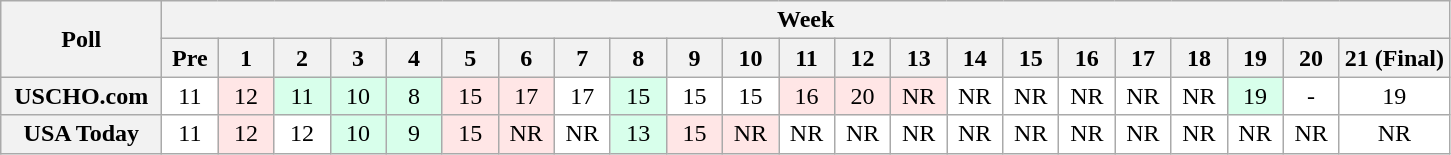<table class="wikitable" style="white-space:nowrap;">
<tr>
<th scope="col" width="100" rowspan="2">Poll</th>
<th colspan="25">Week</th>
</tr>
<tr>
<th scope="col" width="30">Pre</th>
<th scope="col" width="30">1</th>
<th scope="col" width="30">2</th>
<th scope="col" width="30">3</th>
<th scope="col" width="30">4</th>
<th scope="col" width="30">5</th>
<th scope="col" width="30">6</th>
<th scope="col" width="30">7</th>
<th scope="col" width="30">8</th>
<th scope="col" width="30">9</th>
<th scope="col" width="30">10</th>
<th scope="col" width="30">11</th>
<th scope="col" width="30">12</th>
<th scope="col" width="30">13</th>
<th scope="col" width="30">14</th>
<th scope="col" width="30">15</th>
<th scope="col" width="30">16</th>
<th scope="col" width="30">17</th>
<th scope="col" width="30">18</th>
<th scope="col" width="30">19</th>
<th scope="col" width="30">20</th>
<th scope="col" width="30">21 (Final)</th>
</tr>
<tr style="text-align:center;">
<th>USCHO.com</th>
<td bgcolor=FFFFFF>11</td>
<td bgcolor=FFE6E6>12</td>
<td bgcolor=D8FFEB>11</td>
<td bgcolor=D8FFEB>10</td>
<td bgcolor=D8FFEB>8</td>
<td bgcolor=FFE6E6>15</td>
<td bgcolor=FFE6E6>17</td>
<td bgcolor=FFFFFF>17</td>
<td bgcolor=D8FFEB>15</td>
<td bgcolor=FFFFFF>15</td>
<td bgcolor=FFFFFF>15</td>
<td bgcolor=FFE6E6>16</td>
<td bgcolor=FFE6E6>20</td>
<td bgcolor=FFE6E6>NR</td>
<td bgcolor=FFFFFF>NR</td>
<td bgcolor=FFFFFF>NR</td>
<td bgcolor=FFFFFF>NR</td>
<td bgcolor=FFFFFF>NR</td>
<td bgcolor=FFFFFF>NR</td>
<td bgcolor=D8FFEB>19</td>
<td bgcolor=FFFFFF>-</td>
<td bgcolor=FFFFFF>19</td>
</tr>
<tr style="text-align:center;">
<th>USA Today</th>
<td bgcolor=FFFFFF>11</td>
<td bgcolor=FFE6E6>12</td>
<td bgcolor=FFFFFF>12</td>
<td bgcolor=D8FFEB>10</td>
<td bgcolor=D8FFEB>9</td>
<td bgcolor=FFE6E6>15</td>
<td bgcolor=FFE6E6>NR</td>
<td bgcolor=FFFFFF>NR</td>
<td bgcolor=D8FFEB>13</td>
<td bgcolor=FFE6E6>15</td>
<td bgcolor=FFE6E6>NR</td>
<td bgcolor=FFFFFF>NR</td>
<td bgcolor=FFFFFF>NR</td>
<td bgcolor=FFFFFF>NR</td>
<td bgcolor=FFFFFF>NR</td>
<td bgcolor=FFFFFF>NR</td>
<td bgcolor=FFFFFF>NR</td>
<td bgcolor=FFFFFF>NR</td>
<td bgcolor=FFFFFF>NR</td>
<td bgcolor=FFFFFF>NR</td>
<td bgcolor=FFFFFF>NR</td>
<td bgcolor=FFFFFF>NR</td>
</tr>
</table>
